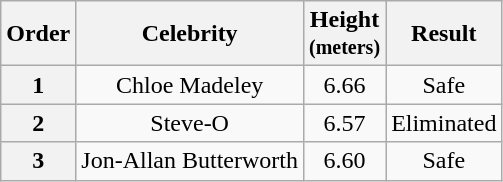<table class="wikitable plainrowheaders" style="text-align:center;">
<tr>
<th>Order</th>
<th>Celebrity</th>
<th>Height<br><small>(meters)</small></th>
<th>Result</th>
</tr>
<tr>
<th>1</th>
<td>Chloe Madeley</td>
<td>6.66</td>
<td>Safe</td>
</tr>
<tr>
<th>2</th>
<td>Steve-O</td>
<td>6.57</td>
<td>Eliminated</td>
</tr>
<tr>
<th>3</th>
<td>Jon-Allan Butterworth</td>
<td>6.60</td>
<td>Safe</td>
</tr>
</table>
